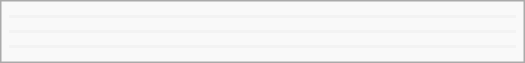<table class="infobox" width=350>
<tr>
<td></td>
</tr>
<tr style="background-color:#f3f3f3">
<td></td>
</tr>
<tr>
<td></td>
</tr>
<tr>
</tr>
<tr style="background-color:#f3f3f3">
<td></td>
</tr>
<tr>
<td></td>
</tr>
<tr>
</tr>
<tr style="background-color:#f3f3f3">
<td></td>
</tr>
<tr>
<td></td>
</tr>
</table>
